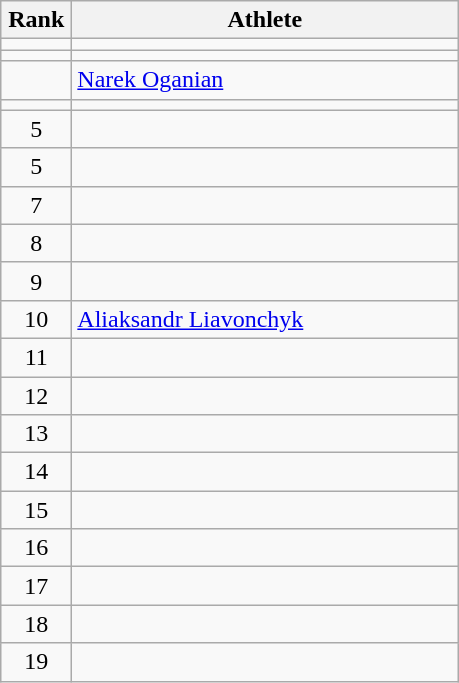<table class="wikitable" style="text-align: center;">
<tr>
<th width=40>Rank</th>
<th width=250>Athlete</th>
</tr>
<tr>
<td></td>
<td align="left"></td>
</tr>
<tr>
<td></td>
<td align="left"></td>
</tr>
<tr>
<td></td>
<td align="left"> <a href='#'>Narek Oganian</a> </td>
</tr>
<tr>
<td></td>
<td align="left"></td>
</tr>
<tr>
<td>5</td>
<td align="left"></td>
</tr>
<tr>
<td>5</td>
<td align="left"></td>
</tr>
<tr>
<td>7</td>
<td align="left"></td>
</tr>
<tr>
<td>8</td>
<td align="left"></td>
</tr>
<tr>
<td>9</td>
<td align="left"></td>
</tr>
<tr>
<td>10</td>
<td align="left"> <a href='#'>Aliaksandr Liavonchyk</a> </td>
</tr>
<tr>
<td>11</td>
<td align="left"></td>
</tr>
<tr>
<td>12</td>
<td align="left"></td>
</tr>
<tr>
<td>13</td>
<td align="left"></td>
</tr>
<tr>
<td>14</td>
<td align="left"></td>
</tr>
<tr>
<td>15</td>
<td align="left"></td>
</tr>
<tr>
<td>16</td>
<td align="left"></td>
</tr>
<tr>
<td>17</td>
<td align="left"></td>
</tr>
<tr>
<td>18</td>
<td align="left"></td>
</tr>
<tr>
<td>19</td>
<td align="left"></td>
</tr>
</table>
